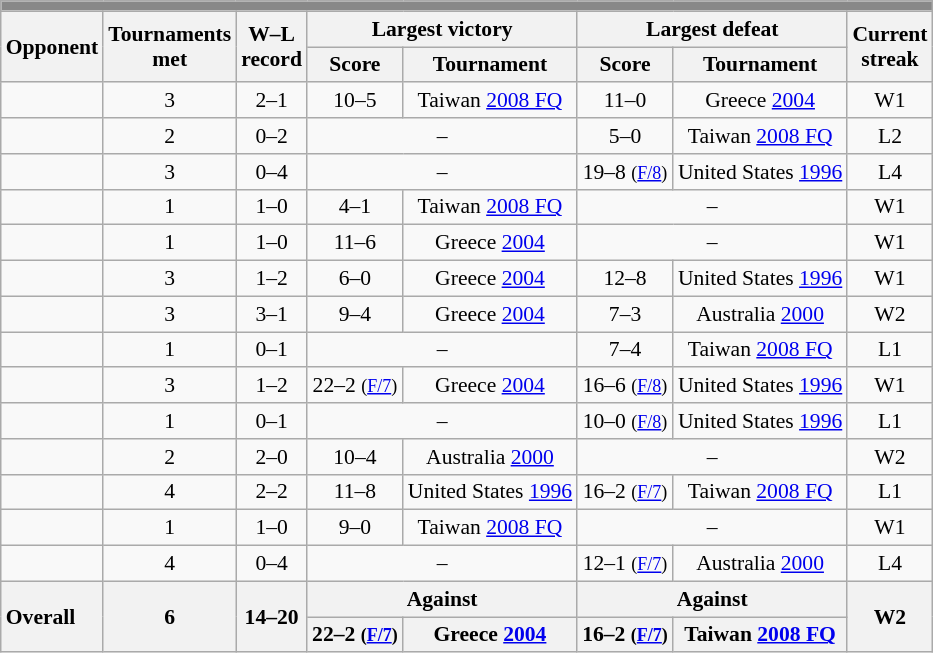<table class="wikitable" style="border-collapse:collapse; font-size:90%; text-align:center;">
<tr>
<th colspan=8 style="background-color:#888888"></th>
</tr>
<tr>
<th rowspan=2>Opponent</th>
<th rowspan=2>Tournaments<br> met</th>
<th rowspan=2>W–L<br> record</th>
<th colspan=2>Largest  victory</th>
<th colspan=2>Largest  defeat</th>
<th rowspan=2>Current<br> streak</th>
</tr>
<tr>
<th>Score</th>
<th>Tournament</th>
<th>Score</th>
<th>Tournament</th>
</tr>
<tr>
<td style="text-align:left;"></td>
<td>3</td>
<td>2–1</td>
<td>10–5</td>
<td>Taiwan <a href='#'>2008 FQ</a></td>
<td>11–0</td>
<td>Greece <a href='#'>2004</a></td>
<td>W1</td>
</tr>
<tr>
<td style="text-align:left;"></td>
<td>2</td>
<td>0–2</td>
<td colspan=2>–</td>
<td>5–0</td>
<td>Taiwan <a href='#'>2008 FQ</a></td>
<td>L2</td>
</tr>
<tr>
<td style="text-align:left;"></td>
<td>3</td>
<td>0–4</td>
<td colspan=2>–</td>
<td>19–8 <small>(<a href='#'>F/8</a>)</small></td>
<td>United States <a href='#'>1996</a></td>
<td>L4</td>
</tr>
<tr>
<td style="text-align:left;"></td>
<td>1</td>
<td>1–0</td>
<td>4–1</td>
<td>Taiwan <a href='#'>2008 FQ</a></td>
<td colspan=2>–</td>
<td>W1</td>
</tr>
<tr>
<td style="text-align:left;"></td>
<td>1</td>
<td>1–0</td>
<td>11–6</td>
<td>Greece <a href='#'>2004</a></td>
<td colspan=2>–</td>
<td>W1</td>
</tr>
<tr>
<td style="text-align:left;"></td>
<td>3</td>
<td>1–2</td>
<td>6–0</td>
<td>Greece <a href='#'>2004</a></td>
<td>12–8</td>
<td>United States <a href='#'>1996</a></td>
<td>W1</td>
</tr>
<tr>
<td style="text-align:left;"></td>
<td>3</td>
<td>3–1</td>
<td>9–4</td>
<td>Greece <a href='#'>2004</a></td>
<td>7–3</td>
<td>Australia <a href='#'>2000</a></td>
<td>W2</td>
</tr>
<tr>
<td style="text-align:left;"></td>
<td>1</td>
<td>0–1</td>
<td colspan=2>–</td>
<td>7–4</td>
<td>Taiwan <a href='#'>2008 FQ</a></td>
<td>L1</td>
</tr>
<tr>
<td style="text-align:left;"></td>
<td>3</td>
<td>1–2</td>
<td>22–2 <small>(<a href='#'>F/7</a>)</small></td>
<td>Greece <a href='#'>2004</a></td>
<td>16–6 <small>(<a href='#'>F/8</a>)</small></td>
<td>United States <a href='#'>1996</a></td>
<td>W1</td>
</tr>
<tr>
<td style="text-align:left;"></td>
<td>1</td>
<td>0–1</td>
<td colspan=2>–</td>
<td>10–0 <small>(<a href='#'>F/8</a>)</small></td>
<td>United States <a href='#'>1996</a></td>
<td>L1</td>
</tr>
<tr>
<td style="text-align:left;"></td>
<td>2</td>
<td>2–0</td>
<td>10–4</td>
<td>Australia <a href='#'>2000</a></td>
<td colspan=2>–</td>
<td>W2</td>
</tr>
<tr>
<td style="text-align:left;"></td>
<td>4</td>
<td>2–2</td>
<td>11–8</td>
<td>United States <a href='#'>1996</a></td>
<td>16–2 <small>(<a href='#'>F/7</a>)</small></td>
<td>Taiwan <a href='#'>2008 FQ</a></td>
<td>L1</td>
</tr>
<tr>
<td style="text-align:left;"></td>
<td>1</td>
<td>1–0</td>
<td>9–0</td>
<td>Taiwan <a href='#'>2008 FQ</a></td>
<td colspan=2>–</td>
<td>W1</td>
</tr>
<tr>
<td style="text-align:left;"></td>
<td>4</td>
<td>0–4</td>
<td colspan=2>–</td>
<td>12–1 <small>(<a href='#'>F/7</a>)</small></td>
<td>Australia <a href='#'>2000</a></td>
<td>L4</td>
</tr>
<tr>
<th rowspan=2 style="text-align:left;">Overall</th>
<th rowspan=2>6</th>
<th rowspan=2>14–20</th>
<th colspan=2>Against </th>
<th colspan=2>Against </th>
<th rowspan=2>W2</th>
</tr>
<tr>
<th>22–2 <small>(<a href='#'>F/7</a>)</small></th>
<th>Greece <a href='#'>2004</a></th>
<th>16–2 <small>(<a href='#'>F/7</a>)</small></th>
<th>Taiwan <a href='#'>2008 FQ</a></th>
</tr>
</table>
